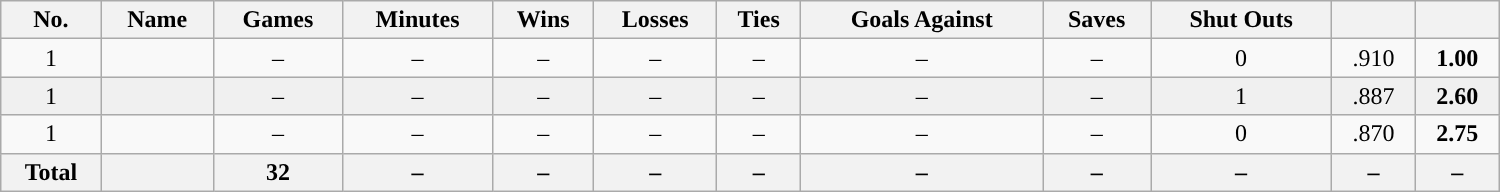<table class="wikitable sortable" width ="1000">
<tr align="center">
<th><strong>No.</strong></th>
<th><strong>Name</strong></th>
<th><strong>Games</strong></th>
<th><strong>Minutes</strong></th>
<th><strong>Wins</strong></th>
<th><strong>Losses</strong></th>
<th><strong>Ties</strong></th>
<th><strong>Goals Against</strong></th>
<th><strong>Saves</strong></th>
<th><strong>Shut Outs</strong></th>
<th><strong><a href='#'></a></strong></th>
<th><strong><a href='#'></a></strong></th>
</tr>
<tr align="center" bgcolor=>
<td>1</td>
<td></td>
<td>–</td>
<td>–</td>
<td>–</td>
<td>–</td>
<td>–</td>
<td>–</td>
<td>–</td>
<td>0</td>
<td>.910</td>
<td><strong>1.00</strong></td>
</tr>
<tr align="center" bgcolor="#f0f0f0">
<td>1</td>
<td></td>
<td>–</td>
<td>–</td>
<td>–</td>
<td>–</td>
<td>–</td>
<td>–</td>
<td>–</td>
<td>1</td>
<td>.887</td>
<td><strong>2.60</strong></td>
</tr>
<tr align="center" bgcolor=>
<td>1</td>
<td></td>
<td>–</td>
<td>–</td>
<td>–</td>
<td>–</td>
<td>–</td>
<td>–</td>
<td>–</td>
<td>0</td>
<td>.870</td>
<td><strong>2.75</strong></td>
</tr>
<tr>
<th>Total</th>
<th></th>
<th>32</th>
<th>–</th>
<th>–</th>
<th>–</th>
<th>–</th>
<th>–</th>
<th>–</th>
<th>–</th>
<th>–</th>
<th>–</th>
</tr>
</table>
